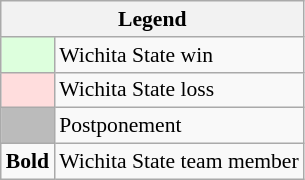<table class="wikitable" style="font-size:90%">
<tr>
<th colspan="2">Legend</th>
</tr>
<tr>
<td bgcolor="#ddffdd"> </td>
<td>Wichita State win</td>
</tr>
<tr>
<td bgcolor="#ffdddd"> </td>
<td>Wichita State loss</td>
</tr>
<tr>
<td bgcolor="#bbbbbb"> </td>
<td>Postponement</td>
</tr>
<tr>
<td><strong>Bold</strong></td>
<td>Wichita State team member</td>
</tr>
</table>
